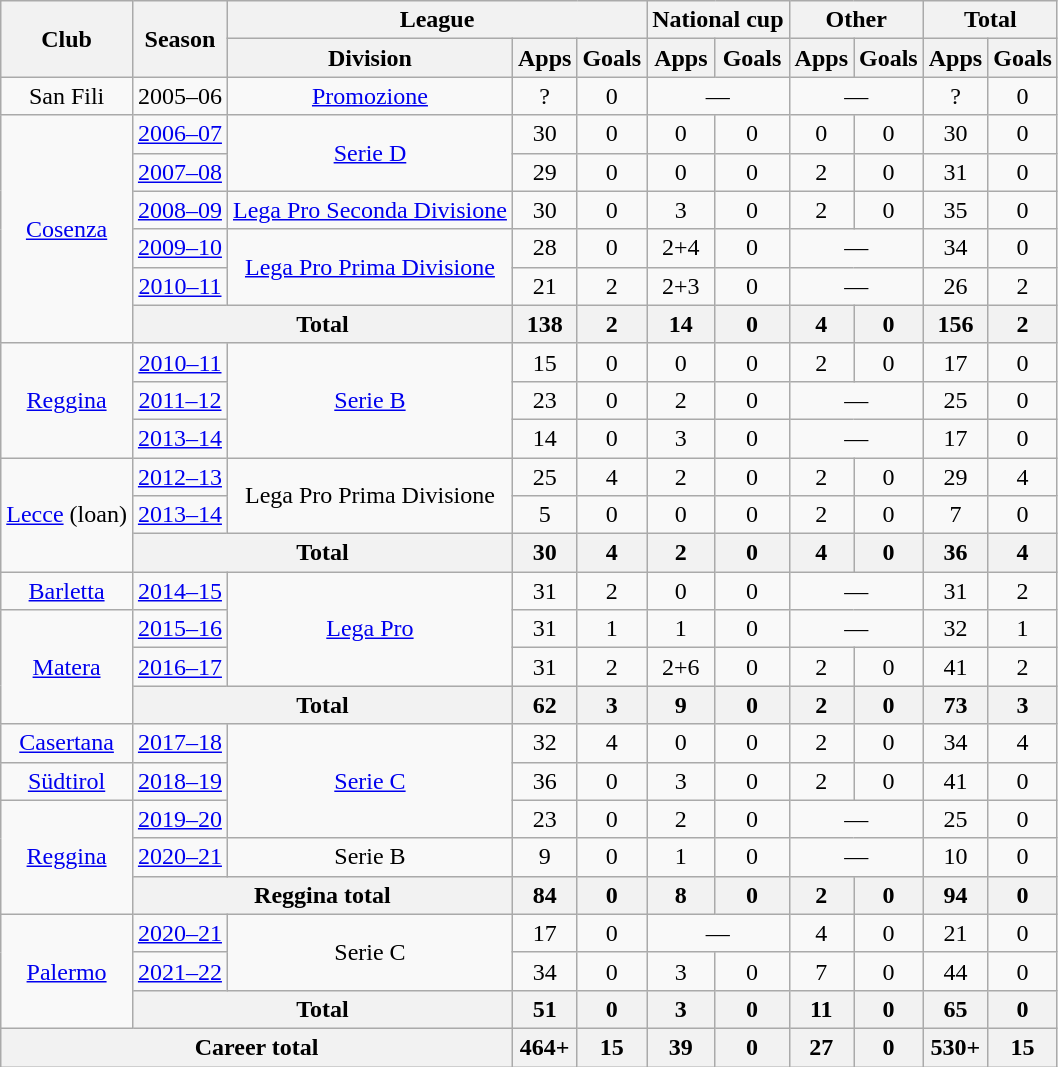<table class="wikitable" style="text-align: center;">
<tr>
<th rowspan="2">Club</th>
<th rowspan="2">Season</th>
<th colspan="3">League</th>
<th colspan="2">National cup</th>
<th colspan="2">Other</th>
<th colspan="2">Total</th>
</tr>
<tr>
<th>Division</th>
<th>Apps</th>
<th>Goals</th>
<th>Apps</th>
<th>Goals</th>
<th>Apps</th>
<th>Goals</th>
<th>Apps</th>
<th>Goals</th>
</tr>
<tr>
<td>San Fili</td>
<td>2005–06</td>
<td><a href='#'>Promozione</a></td>
<td>?</td>
<td>0</td>
<td colspan="2">—</td>
<td colspan="2">—</td>
<td>?</td>
<td>0</td>
</tr>
<tr>
<td rowspan="6"><a href='#'>Cosenza</a></td>
<td><a href='#'>2006–07</a></td>
<td rowspan="2"><a href='#'>Serie D</a></td>
<td>30</td>
<td>0</td>
<td>0</td>
<td>0</td>
<td>0</td>
<td>0</td>
<td>30</td>
<td>0</td>
</tr>
<tr>
<td><a href='#'>2007–08</a></td>
<td>29</td>
<td>0</td>
<td>0</td>
<td>0</td>
<td>2</td>
<td>0</td>
<td>31</td>
<td>0</td>
</tr>
<tr>
<td><a href='#'>2008–09</a></td>
<td><a href='#'>Lega Pro Seconda Divisione</a></td>
<td>30</td>
<td>0</td>
<td>3</td>
<td>0</td>
<td>2</td>
<td>0</td>
<td>35</td>
<td>0</td>
</tr>
<tr>
<td><a href='#'>2009–10</a></td>
<td rowspan="2"><a href='#'>Lega Pro Prima Divisione</a></td>
<td>28</td>
<td>0</td>
<td>2+4</td>
<td>0</td>
<td colspan="2">—</td>
<td>34</td>
<td>0</td>
</tr>
<tr>
<td><a href='#'>2010–11</a></td>
<td>21</td>
<td>2</td>
<td>2+3</td>
<td>0</td>
<td colspan="2">—</td>
<td>26</td>
<td>2</td>
</tr>
<tr>
<th colspan="2">Total</th>
<th>138</th>
<th>2</th>
<th>14</th>
<th>0</th>
<th>4</th>
<th>0</th>
<th>156</th>
<th>2</th>
</tr>
<tr>
<td rowspan="3"><a href='#'>Reggina</a></td>
<td><a href='#'>2010–11</a></td>
<td rowspan="3"><a href='#'>Serie B</a></td>
<td>15</td>
<td>0</td>
<td>0</td>
<td>0</td>
<td>2</td>
<td>0</td>
<td>17</td>
<td>0</td>
</tr>
<tr>
<td><a href='#'>2011–12</a></td>
<td>23</td>
<td>0</td>
<td>2</td>
<td>0</td>
<td colspan="2">—</td>
<td>25</td>
<td>0</td>
</tr>
<tr>
<td><a href='#'>2013–14</a></td>
<td>14</td>
<td>0</td>
<td>3</td>
<td>0</td>
<td colspan="2">—</td>
<td>17</td>
<td>0</td>
</tr>
<tr>
<td rowspan="3"><a href='#'>Lecce</a> (loan)</td>
<td><a href='#'>2012–13</a></td>
<td rowspan="2">Lega Pro Prima Divisione</td>
<td>25</td>
<td>4</td>
<td>2</td>
<td>0</td>
<td>2</td>
<td>0</td>
<td>29</td>
<td>4</td>
</tr>
<tr>
<td><a href='#'>2013–14</a></td>
<td>5</td>
<td>0</td>
<td>0</td>
<td>0</td>
<td>2</td>
<td>0</td>
<td>7</td>
<td>0</td>
</tr>
<tr>
<th colspan="2">Total</th>
<th>30</th>
<th>4</th>
<th>2</th>
<th>0</th>
<th>4</th>
<th>0</th>
<th>36</th>
<th>4</th>
</tr>
<tr>
<td><a href='#'>Barletta</a></td>
<td><a href='#'>2014–15</a></td>
<td rowspan="3"><a href='#'>Lega Pro</a></td>
<td>31</td>
<td>2</td>
<td>0</td>
<td>0</td>
<td colspan="2">—</td>
<td>31</td>
<td>2</td>
</tr>
<tr>
<td rowspan="3"><a href='#'>Matera</a></td>
<td><a href='#'>2015–16</a></td>
<td>31</td>
<td>1</td>
<td>1</td>
<td>0</td>
<td colspan="2">—</td>
<td>32</td>
<td>1</td>
</tr>
<tr>
<td><a href='#'>2016–17</a></td>
<td>31</td>
<td>2</td>
<td>2+6</td>
<td>0</td>
<td>2</td>
<td>0</td>
<td>41</td>
<td>2</td>
</tr>
<tr>
<th colspan="2">Total</th>
<th>62</th>
<th>3</th>
<th>9</th>
<th>0</th>
<th>2</th>
<th>0</th>
<th>73</th>
<th>3</th>
</tr>
<tr>
<td><a href='#'>Casertana</a></td>
<td><a href='#'>2017–18</a></td>
<td rowspan="3"><a href='#'>Serie C</a></td>
<td>32</td>
<td>4</td>
<td>0</td>
<td>0</td>
<td>2</td>
<td>0</td>
<td>34</td>
<td>4</td>
</tr>
<tr>
<td><a href='#'>Südtirol</a></td>
<td><a href='#'>2018–19</a></td>
<td>36</td>
<td>0</td>
<td>3</td>
<td>0</td>
<td>2</td>
<td>0</td>
<td>41</td>
<td>0</td>
</tr>
<tr>
<td rowspan="3"><a href='#'>Reggina</a></td>
<td><a href='#'>2019–20</a></td>
<td>23</td>
<td>0</td>
<td>2</td>
<td>0</td>
<td colspan="2">—</td>
<td>25</td>
<td>0</td>
</tr>
<tr>
<td><a href='#'>2020–21</a></td>
<td>Serie B</td>
<td>9</td>
<td>0</td>
<td>1</td>
<td>0</td>
<td colspan="2">—</td>
<td>10</td>
<td>0</td>
</tr>
<tr>
<th colspan="2">Reggina total</th>
<th>84</th>
<th>0</th>
<th>8</th>
<th>0</th>
<th>2</th>
<th>0</th>
<th>94</th>
<th>0</th>
</tr>
<tr>
<td rowspan="3"><a href='#'>Palermo</a></td>
<td><a href='#'>2020–21</a></td>
<td rowspan="2">Serie C</td>
<td>17</td>
<td>0</td>
<td colspan="2">—</td>
<td>4</td>
<td>0</td>
<td>21</td>
<td>0</td>
</tr>
<tr>
<td><a href='#'>2021–22</a></td>
<td>34</td>
<td>0</td>
<td>3</td>
<td>0</td>
<td>7</td>
<td>0</td>
<td>44</td>
<td>0</td>
</tr>
<tr>
<th colspan="2">Total</th>
<th>51</th>
<th>0</th>
<th>3</th>
<th>0</th>
<th>11</th>
<th>0</th>
<th>65</th>
<th>0</th>
</tr>
<tr>
<th colspan="3">Career total</th>
<th>464+</th>
<th>15</th>
<th>39</th>
<th>0</th>
<th>27</th>
<th>0</th>
<th>530+</th>
<th>15</th>
</tr>
</table>
